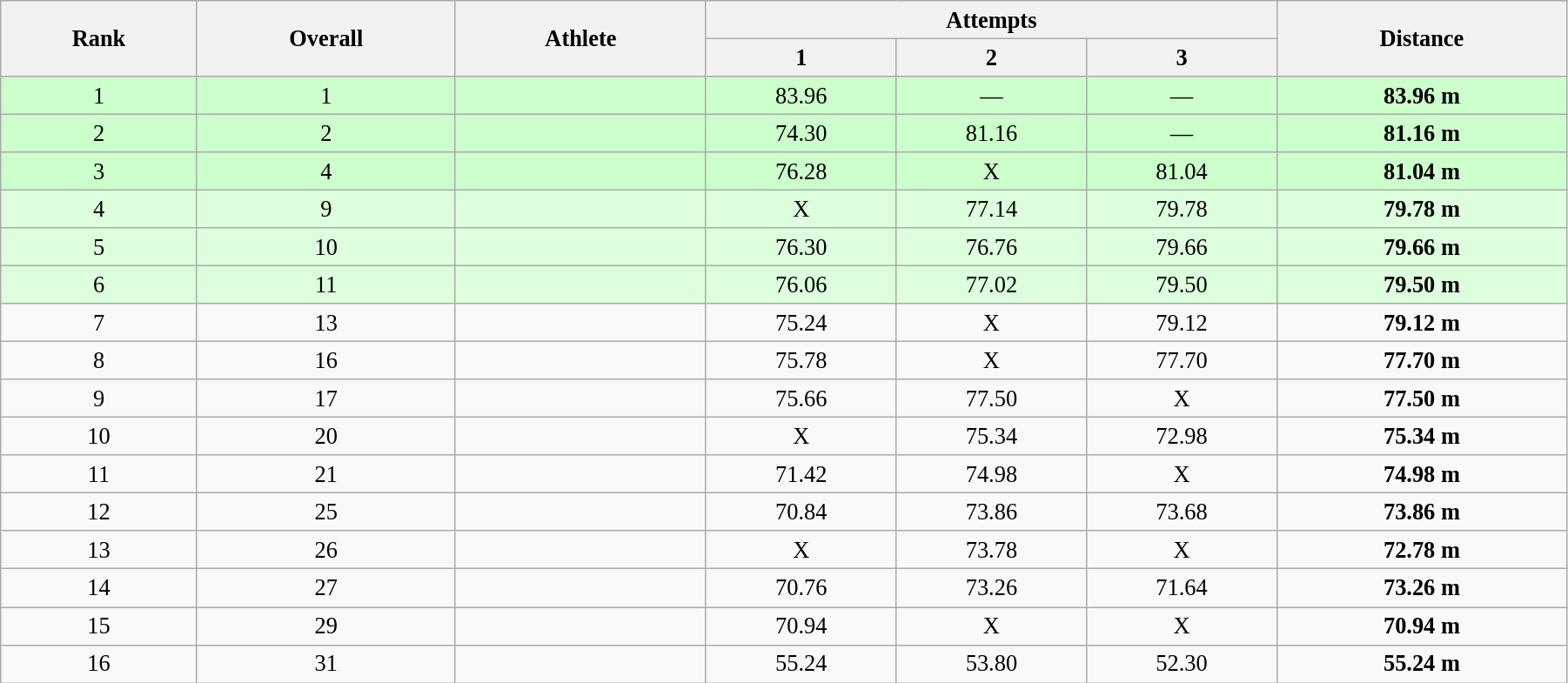<table class="wikitable" style=" text-align:center; font-size:110%;" width="95%">
<tr>
<th rowspan="2">Rank</th>
<th rowspan="2">Overall</th>
<th rowspan="2">Athlete</th>
<th colspan="3">Attempts</th>
<th rowspan="2">Distance</th>
</tr>
<tr>
<th>1</th>
<th>2</th>
<th>3</th>
</tr>
<tr style="background:#ccffcc;">
<td>1</td>
<td>1</td>
<td align=left></td>
<td>83.96</td>
<td>—</td>
<td>—</td>
<td><strong>83.96 m </strong></td>
</tr>
<tr style="background:#ccffcc;">
<td>2</td>
<td>2</td>
<td align=left></td>
<td>74.30</td>
<td>81.16</td>
<td>—</td>
<td><strong>81.16 m </strong></td>
</tr>
<tr style="background:#ccffcc;">
<td>3</td>
<td>4</td>
<td align=left></td>
<td>76.28</td>
<td>X</td>
<td>81.04</td>
<td><strong>81.04 m</strong></td>
</tr>
<tr style="background:#ddffdd;">
<td>4</td>
<td>9</td>
<td align=left></td>
<td>X</td>
<td>77.14</td>
<td>79.78</td>
<td><strong>79.78 m</strong></td>
</tr>
<tr style="background:#ddffdd;">
<td>5</td>
<td>10</td>
<td align=left></td>
<td>76.30</td>
<td>76.76</td>
<td>79.66</td>
<td><strong>79.66 m</strong></td>
</tr>
<tr style="background:#ddffdd;">
<td>6</td>
<td>11</td>
<td align=left></td>
<td>76.06</td>
<td>77.02</td>
<td>79.50</td>
<td><strong>79.50 m</strong></td>
</tr>
<tr>
<td>7</td>
<td>13</td>
<td align=left></td>
<td>75.24</td>
<td>X</td>
<td>79.12</td>
<td><strong>79.12 m</strong></td>
</tr>
<tr>
<td>8</td>
<td>16</td>
<td align=left></td>
<td>75.78</td>
<td>X</td>
<td>77.70</td>
<td><strong>77.70 m</strong></td>
</tr>
<tr>
<td>9</td>
<td>17</td>
<td align=left></td>
<td>75.66</td>
<td>77.50</td>
<td>X</td>
<td><strong>77.50 m</strong></td>
</tr>
<tr>
<td>10</td>
<td>20</td>
<td align=left></td>
<td>X</td>
<td>75.34</td>
<td>72.98</td>
<td><strong>75.34 m</strong></td>
</tr>
<tr>
<td>11</td>
<td>21</td>
<td align=left></td>
<td>71.42</td>
<td>74.98</td>
<td>X</td>
<td><strong>74.98 m</strong></td>
</tr>
<tr>
<td>12</td>
<td>25</td>
<td align=left></td>
<td>70.84</td>
<td>73.86</td>
<td>73.68</td>
<td><strong>73.86 m</strong></td>
</tr>
<tr>
<td>13</td>
<td>26</td>
<td align=left></td>
<td>X</td>
<td>73.78</td>
<td>X</td>
<td><strong>72.78 m</strong></td>
</tr>
<tr>
<td>14</td>
<td>27</td>
<td align=left></td>
<td>70.76</td>
<td>73.26</td>
<td>71.64</td>
<td><strong>73.26 m</strong></td>
</tr>
<tr>
<td>15</td>
<td>29</td>
<td align=left></td>
<td>70.94</td>
<td>X</td>
<td>X</td>
<td><strong>70.94 m</strong></td>
</tr>
<tr>
<td>16</td>
<td>31</td>
<td align=left></td>
<td>55.24</td>
<td>53.80</td>
<td>52.30</td>
<td><strong>55.24 m</strong></td>
</tr>
</table>
